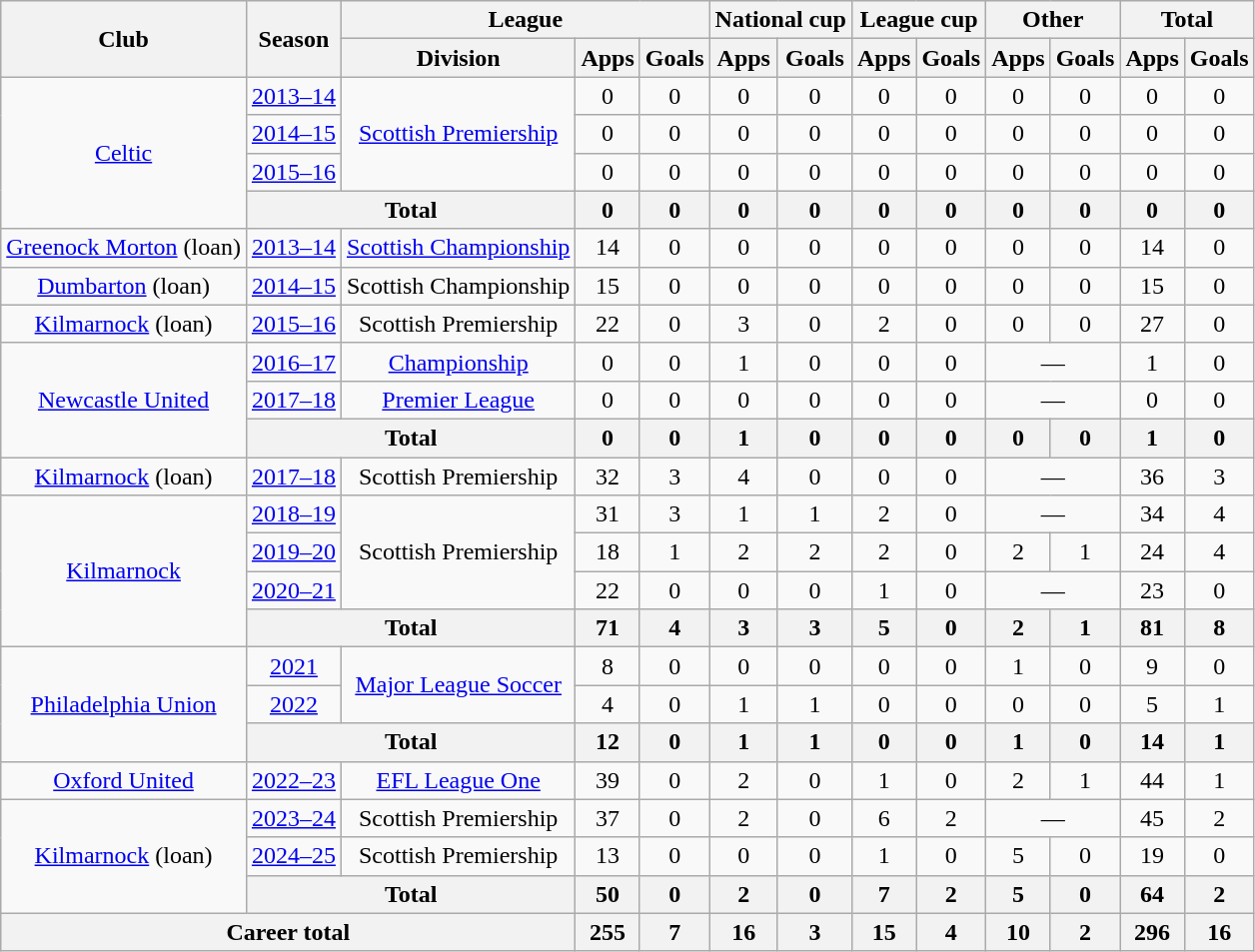<table class="wikitable" style="text-align: center">
<tr>
<th rowspan="2">Club</th>
<th rowspan="2">Season</th>
<th colspan="3">League</th>
<th colspan="2">National cup</th>
<th colspan="2">League cup</th>
<th colspan="2">Other</th>
<th colspan="2">Total</th>
</tr>
<tr>
<th>Division</th>
<th>Apps</th>
<th>Goals</th>
<th>Apps</th>
<th>Goals</th>
<th>Apps</th>
<th>Goals</th>
<th>Apps</th>
<th>Goals</th>
<th>Apps</th>
<th>Goals</th>
</tr>
<tr>
<td rowspan="4"><a href='#'>Celtic</a></td>
<td><a href='#'>2013–14</a></td>
<td rowspan="3"><a href='#'>Scottish Premiership</a></td>
<td>0</td>
<td>0</td>
<td>0</td>
<td>0</td>
<td>0</td>
<td>0</td>
<td>0</td>
<td>0</td>
<td>0</td>
<td>0</td>
</tr>
<tr>
<td><a href='#'>2014–15</a></td>
<td>0</td>
<td>0</td>
<td>0</td>
<td>0</td>
<td>0</td>
<td>0</td>
<td>0</td>
<td>0</td>
<td>0</td>
<td>0</td>
</tr>
<tr>
<td><a href='#'>2015–16</a></td>
<td>0</td>
<td>0</td>
<td>0</td>
<td>0</td>
<td>0</td>
<td>0</td>
<td>0</td>
<td>0</td>
<td>0</td>
<td>0</td>
</tr>
<tr>
<th colspan="2">Total</th>
<th>0</th>
<th>0</th>
<th>0</th>
<th>0</th>
<th>0</th>
<th>0</th>
<th>0</th>
<th>0</th>
<th>0</th>
<th>0</th>
</tr>
<tr>
<td><a href='#'>Greenock Morton</a> (loan)</td>
<td><a href='#'>2013–14</a></td>
<td><a href='#'>Scottish Championship</a></td>
<td>14</td>
<td>0</td>
<td>0</td>
<td>0</td>
<td>0</td>
<td>0</td>
<td>0</td>
<td>0</td>
<td>14</td>
<td>0</td>
</tr>
<tr>
<td><a href='#'>Dumbarton</a> (loan)</td>
<td><a href='#'>2014–15</a></td>
<td>Scottish Championship</td>
<td>15</td>
<td>0</td>
<td>0</td>
<td>0</td>
<td>0</td>
<td>0</td>
<td>0</td>
<td>0</td>
<td>15</td>
<td>0</td>
</tr>
<tr>
<td><a href='#'>Kilmarnock</a> (loan)</td>
<td><a href='#'>2015–16</a></td>
<td>Scottish Premiership</td>
<td>22</td>
<td>0</td>
<td>3</td>
<td>0</td>
<td>2</td>
<td>0</td>
<td>0</td>
<td>0</td>
<td>27</td>
<td>0</td>
</tr>
<tr>
<td rowspan="3"><a href='#'>Newcastle United</a></td>
<td><a href='#'>2016–17</a></td>
<td><a href='#'>Championship</a></td>
<td>0</td>
<td>0</td>
<td>1</td>
<td>0</td>
<td>0</td>
<td>0</td>
<td colspan="2">—</td>
<td>1</td>
<td>0</td>
</tr>
<tr>
<td><a href='#'>2017–18</a></td>
<td><a href='#'>Premier League</a></td>
<td>0</td>
<td>0</td>
<td>0</td>
<td>0</td>
<td>0</td>
<td>0</td>
<td colspan="2">—</td>
<td>0</td>
<td>0</td>
</tr>
<tr>
<th colspan="2">Total</th>
<th>0</th>
<th>0</th>
<th>1</th>
<th>0</th>
<th>0</th>
<th>0</th>
<th>0</th>
<th>0</th>
<th>1</th>
<th>0</th>
</tr>
<tr>
<td><a href='#'>Kilmarnock</a> (loan)</td>
<td><a href='#'>2017–18</a></td>
<td>Scottish Premiership</td>
<td>32</td>
<td>3</td>
<td>4</td>
<td>0</td>
<td>0</td>
<td>0</td>
<td colspan="2">—</td>
<td>36</td>
<td>3</td>
</tr>
<tr>
<td rowspan=4><a href='#'>Kilmarnock</a></td>
<td><a href='#'>2018–19</a></td>
<td rowspan=3>Scottish Premiership</td>
<td>31</td>
<td>3</td>
<td>1</td>
<td>1</td>
<td>2</td>
<td>0</td>
<td colspan=2>—</td>
<td>34</td>
<td>4</td>
</tr>
<tr>
<td><a href='#'>2019–20</a></td>
<td>18</td>
<td>1</td>
<td>2</td>
<td>2</td>
<td>2</td>
<td>0</td>
<td>2</td>
<td>1</td>
<td>24</td>
<td>4</td>
</tr>
<tr>
<td><a href='#'>2020–21</a></td>
<td>22</td>
<td>0</td>
<td>0</td>
<td>0</td>
<td>1</td>
<td>0</td>
<td colspan=2>—</td>
<td>23</td>
<td>0</td>
</tr>
<tr>
<th colspan=2>Total</th>
<th>71</th>
<th>4</th>
<th>3</th>
<th>3</th>
<th>5</th>
<th>0</th>
<th>2</th>
<th>1</th>
<th>81</th>
<th>8</th>
</tr>
<tr>
<td rowspan=3><a href='#'>Philadelphia Union</a></td>
<td><a href='#'>2021</a></td>
<td rowspan=2><a href='#'>Major League Soccer</a></td>
<td>8</td>
<td>0</td>
<td>0</td>
<td>0</td>
<td>0</td>
<td>0</td>
<td>1</td>
<td>0</td>
<td>9</td>
<td>0</td>
</tr>
<tr>
<td><a href='#'>2022</a></td>
<td>4</td>
<td>0</td>
<td>1</td>
<td>1</td>
<td>0</td>
<td>0</td>
<td>0</td>
<td>0</td>
<td>5</td>
<td>1</td>
</tr>
<tr>
<th colspan=2>Total</th>
<th>12</th>
<th>0</th>
<th>1</th>
<th>1</th>
<th>0</th>
<th>0</th>
<th>1</th>
<th>0</th>
<th>14</th>
<th>1</th>
</tr>
<tr>
<td><a href='#'>Oxford United</a></td>
<td><a href='#'>2022–23</a></td>
<td><a href='#'>EFL League One</a></td>
<td>39</td>
<td>0</td>
<td>2</td>
<td>0</td>
<td>1</td>
<td>0</td>
<td>2</td>
<td>1</td>
<td>44</td>
<td>1</td>
</tr>
<tr>
<td rowspan="3"><a href='#'>Kilmarnock</a> (loan)</td>
<td><a href='#'>2023–24</a></td>
<td>Scottish Premiership</td>
<td>37</td>
<td>0</td>
<td>2</td>
<td>0</td>
<td>6</td>
<td>2</td>
<td colspan=2>—</td>
<td>45</td>
<td>2</td>
</tr>
<tr>
<td><a href='#'>2024–25</a></td>
<td>Scottish Premiership</td>
<td>13</td>
<td>0</td>
<td>0</td>
<td>0</td>
<td>1</td>
<td>0</td>
<td>5</td>
<td>0</td>
<td>19</td>
<td>0</td>
</tr>
<tr>
<th colspan="2">Total</th>
<th>50</th>
<th>0</th>
<th>2</th>
<th>0</th>
<th>7</th>
<th>2</th>
<th>5</th>
<th>0</th>
<th>64</th>
<th>2</th>
</tr>
<tr>
<th colspan="3">Career total</th>
<th>255</th>
<th>7</th>
<th>16</th>
<th>3</th>
<th>15</th>
<th>4</th>
<th>10</th>
<th>2</th>
<th>296</th>
<th>16</th>
</tr>
</table>
